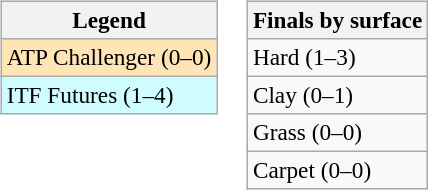<table>
<tr valign=top>
<td><br><table class=wikitable style=font-size:97%>
<tr>
<th>Legend</th>
</tr>
<tr bgcolor=moccasin>
<td>ATP Challenger (0–0)</td>
</tr>
<tr bgcolor=cffcff>
<td>ITF Futures (1–4)</td>
</tr>
</table>
</td>
<td><br><table class=wikitable style=font-size:97%>
<tr>
<th>Finals by surface</th>
</tr>
<tr>
<td>Hard (1–3)</td>
</tr>
<tr>
<td>Clay (0–1)</td>
</tr>
<tr>
<td>Grass (0–0)</td>
</tr>
<tr>
<td>Carpet (0–0)</td>
</tr>
</table>
</td>
</tr>
</table>
